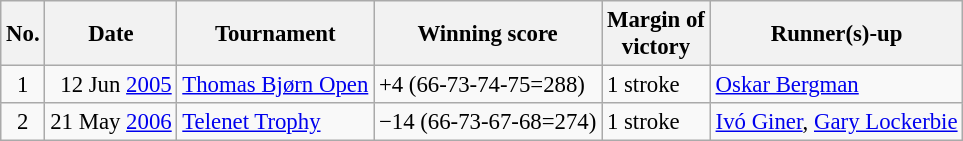<table class="wikitable" style="font-size:95%;">
<tr>
<th>No.</th>
<th>Date</th>
<th>Tournament</th>
<th>Winning score</th>
<th>Margin of<br>victory</th>
<th>Runner(s)-up</th>
</tr>
<tr>
<td align=center>1</td>
<td align=right>12 Jun <a href='#'>2005</a></td>
<td><a href='#'>Thomas Bjørn Open</a></td>
<td>+4 (66-73-74-75=288)</td>
<td>1 stroke</td>
<td> <a href='#'>Oskar Bergman</a></td>
</tr>
<tr>
<td align=center>2</td>
<td align=right>21 May <a href='#'>2006</a></td>
<td><a href='#'>Telenet Trophy</a></td>
<td>−14 (66-73-67-68=274)</td>
<td>1 stroke</td>
<td> <a href='#'>Ivó Giner</a>,  <a href='#'>Gary Lockerbie</a></td>
</tr>
</table>
